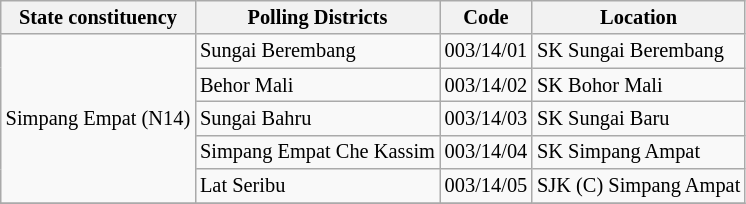<table class="wikitable sortable mw-collapsible" style="white-space:nowrap;font-size:85%">
<tr>
<th>State constituency</th>
<th>Polling Districts</th>
<th>Code</th>
<th>Location</th>
</tr>
<tr>
<td rowspan="5">Simpang Empat (N14)</td>
<td>Sungai Berembang</td>
<td>003/14/01</td>
<td>SK Sungai Berembang</td>
</tr>
<tr>
<td>Behor Mali</td>
<td>003/14/02</td>
<td>SK Bohor Mali</td>
</tr>
<tr>
<td>Sungai Bahru</td>
<td>003/14/03</td>
<td>SK Sungai Baru</td>
</tr>
<tr>
<td>Simpang Empat Che Kassim</td>
<td>003/14/04</td>
<td>SK Simpang Ampat</td>
</tr>
<tr>
<td>Lat Seribu</td>
<td>003/14/05</td>
<td>SJK (C) Simpang Ampat</td>
</tr>
<tr>
</tr>
</table>
